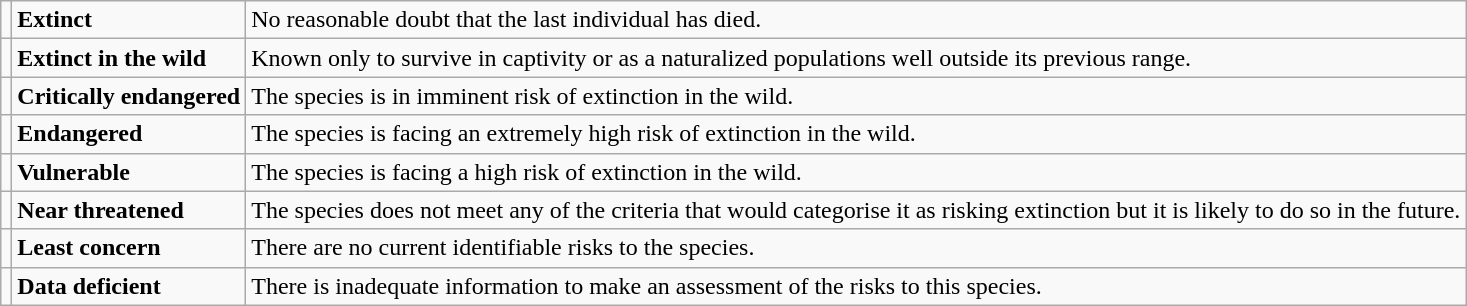<table class="wikitable" style="text-align:left">
<tr>
<td></td>
<td><strong>Extinct</strong></td>
<td>No reasonable doubt that the last individual has died.</td>
</tr>
<tr>
<td></td>
<td><strong>Extinct in the wild</strong></td>
<td>Known only to survive in captivity or as a naturalized populations well outside its previous range.</td>
</tr>
<tr>
<td></td>
<td><strong>Critically endangered</strong></td>
<td>The species is in imminent risk of extinction in the wild.</td>
</tr>
<tr>
<td></td>
<td><strong>Endangered</strong></td>
<td>The species is facing an extremely high risk of extinction in the wild.</td>
</tr>
<tr>
<td></td>
<td><strong>Vulnerable</strong></td>
<td>The species is facing a high risk of extinction in the wild.</td>
</tr>
<tr>
<td></td>
<td><strong>Near threatened</strong></td>
<td>The species does not meet any of the criteria that would categorise it as risking extinction but it is likely to do so in the future.</td>
</tr>
<tr>
<td></td>
<td><strong>Least concern</strong></td>
<td>There are no current identifiable risks to the species.</td>
</tr>
<tr>
<td></td>
<td><strong>Data deficient</strong></td>
<td>There is inadequate information to make an assessment of the risks to this species.</td>
</tr>
</table>
